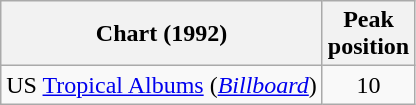<table class="wikitable">
<tr>
<th>Chart (1992)</th>
<th>Peak<br>position</th>
</tr>
<tr>
<td>US <a href='#'>Tropical Albums</a> (<a href='#'><em>Billboard</em></a>)</td>
<td align="center">10</td>
</tr>
</table>
